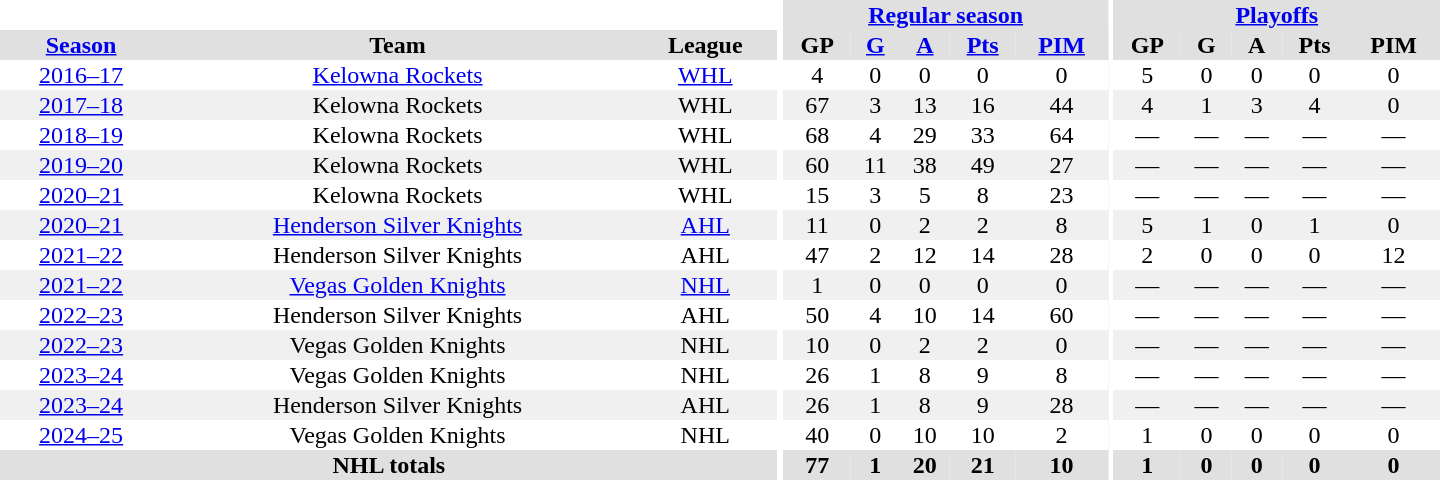<table border="0" cellpadding="1" cellspacing="0" style="text-align:center; width:60em">
<tr bgcolor="#e0e0e0">
<th colspan="3" bgcolor="#ffffff"></th>
<th rowspan="99" bgcolor="#ffffff"></th>
<th colspan="5"><a href='#'>Regular season</a></th>
<th rowspan="99" bgcolor="#ffffff"></th>
<th colspan="5"><a href='#'>Playoffs</a></th>
</tr>
<tr bgcolor="#e0e0e0">
<th><a href='#'>Season</a></th>
<th>Team</th>
<th>League</th>
<th>GP</th>
<th><a href='#'>G</a></th>
<th><a href='#'>A</a></th>
<th><a href='#'>Pts</a></th>
<th><a href='#'>PIM</a></th>
<th>GP</th>
<th>G</th>
<th>A</th>
<th>Pts</th>
<th>PIM</th>
</tr>
<tr>
<td><a href='#'>2016–17</a></td>
<td><a href='#'>Kelowna Rockets</a></td>
<td><a href='#'>WHL</a></td>
<td>4</td>
<td>0</td>
<td>0</td>
<td>0</td>
<td>0</td>
<td>5</td>
<td>0</td>
<td>0</td>
<td>0</td>
<td>0</td>
</tr>
<tr bgcolor="#f0f0f0">
<td><a href='#'>2017–18</a></td>
<td>Kelowna Rockets</td>
<td>WHL</td>
<td>67</td>
<td>3</td>
<td>13</td>
<td>16</td>
<td>44</td>
<td>4</td>
<td>1</td>
<td>3</td>
<td>4</td>
<td>0</td>
</tr>
<tr>
<td><a href='#'>2018–19</a></td>
<td>Kelowna Rockets</td>
<td>WHL</td>
<td>68</td>
<td>4</td>
<td>29</td>
<td>33</td>
<td>64</td>
<td>—</td>
<td>—</td>
<td>—</td>
<td>—</td>
<td>—</td>
</tr>
<tr bgcolor="#f0f0f0">
<td><a href='#'>2019–20</a></td>
<td>Kelowna Rockets</td>
<td>WHL</td>
<td>60</td>
<td>11</td>
<td>38</td>
<td>49</td>
<td>27</td>
<td>—</td>
<td>—</td>
<td>—</td>
<td>—</td>
<td>—</td>
</tr>
<tr>
<td><a href='#'>2020–21</a></td>
<td>Kelowna Rockets</td>
<td>WHL</td>
<td>15</td>
<td>3</td>
<td>5</td>
<td>8</td>
<td>23</td>
<td>—</td>
<td>—</td>
<td>—</td>
<td>—</td>
<td>—</td>
</tr>
<tr bgcolor="#f0f0f0">
<td><a href='#'>2020–21</a></td>
<td><a href='#'>Henderson Silver Knights</a></td>
<td><a href='#'>AHL</a></td>
<td>11</td>
<td>0</td>
<td>2</td>
<td>2</td>
<td>8</td>
<td>5</td>
<td>1</td>
<td>0</td>
<td>1</td>
<td>0</td>
</tr>
<tr>
<td><a href='#'>2021–22</a></td>
<td>Henderson Silver Knights</td>
<td>AHL</td>
<td>47</td>
<td>2</td>
<td>12</td>
<td>14</td>
<td>28</td>
<td>2</td>
<td>0</td>
<td>0</td>
<td>0</td>
<td>12</td>
</tr>
<tr bgcolor="#f0f0f0">
<td><a href='#'>2021–22</a></td>
<td><a href='#'>Vegas Golden Knights</a></td>
<td><a href='#'>NHL</a></td>
<td>1</td>
<td>0</td>
<td>0</td>
<td>0</td>
<td>0</td>
<td>—</td>
<td>—</td>
<td>—</td>
<td>—</td>
<td>—</td>
</tr>
<tr>
<td><a href='#'>2022–23</a></td>
<td>Henderson Silver Knights</td>
<td>AHL</td>
<td>50</td>
<td>4</td>
<td>10</td>
<td>14</td>
<td>60</td>
<td>—</td>
<td>—</td>
<td>—</td>
<td>—</td>
<td>—</td>
</tr>
<tr bgcolor="#f0f0f0">
<td><a href='#'>2022–23</a></td>
<td>Vegas Golden Knights</td>
<td>NHL</td>
<td>10</td>
<td>0</td>
<td>2</td>
<td>2</td>
<td>0</td>
<td>—</td>
<td>—</td>
<td>—</td>
<td>—</td>
<td>—</td>
</tr>
<tr>
<td><a href='#'>2023–24</a></td>
<td>Vegas Golden Knights</td>
<td>NHL</td>
<td>26</td>
<td>1</td>
<td>8</td>
<td>9</td>
<td>8</td>
<td>—</td>
<td>—</td>
<td>—</td>
<td>—</td>
<td>—</td>
</tr>
<tr bgcolor="#f0f0f0">
<td><a href='#'>2023–24</a></td>
<td>Henderson Silver Knights</td>
<td>AHL</td>
<td>26</td>
<td>1</td>
<td>8</td>
<td>9</td>
<td>28</td>
<td>—</td>
<td>—</td>
<td>—</td>
<td>—</td>
<td>—</td>
</tr>
<tr>
<td><a href='#'>2024–25</a></td>
<td>Vegas Golden Knights</td>
<td>NHL</td>
<td>40</td>
<td>0</td>
<td>10</td>
<td>10</td>
<td>2</td>
<td>1</td>
<td>0</td>
<td>0</td>
<td>0</td>
<td>0</td>
</tr>
<tr bgcolor="#e0e0e0">
<th colspan="3">NHL totals</th>
<th>77</th>
<th>1</th>
<th>20</th>
<th>21</th>
<th>10</th>
<th>1</th>
<th>0</th>
<th>0</th>
<th>0</th>
<th>0</th>
</tr>
</table>
